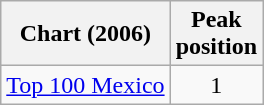<table class="wikitable sortable">
<tr>
<th scope="col">Chart (2006)</th>
<th scope="col">Peak<br>position</th>
</tr>
<tr>
<td><a href='#'>Top 100 Mexico</a></td>
<td style="text-align:center;">1</td>
</tr>
</table>
